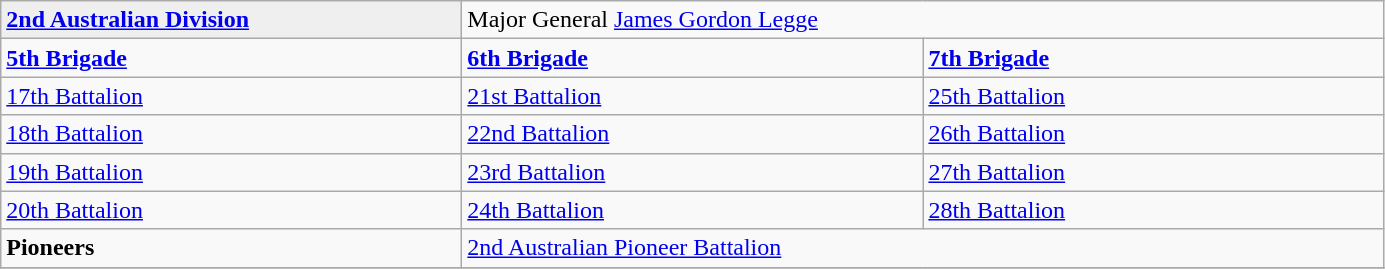<table class="wikitable">
<tr>
<td style="background:#efefef;"><strong><a href='#'>2nd Australian Division</a>  </strong></td>
<td colspan="2">Major General <a href='#'>James Gordon Legge</a></td>
</tr>
<tr>
<td width="300pt"><strong><a href='#'>5th Brigade</a></strong></td>
<td width="300pt"><strong><a href='#'>6th Brigade</a></strong></td>
<td width="300pt"><strong><a href='#'>7th Brigade</a></strong></td>
</tr>
<tr>
<td><a href='#'>17th Battalion</a></td>
<td><a href='#'>21st Battalion</a></td>
<td><a href='#'>25th Battalion</a></td>
</tr>
<tr>
<td><a href='#'>18th Battalion</a></td>
<td><a href='#'>22nd Battalion</a></td>
<td><a href='#'>26th Battalion</a></td>
</tr>
<tr>
<td><a href='#'>19th Battalion</a></td>
<td><a href='#'>23rd Battalion</a></td>
<td><a href='#'>27th Battalion</a></td>
</tr>
<tr>
<td><a href='#'>20th Battalion</a></td>
<td><a href='#'>24th Battalion</a></td>
<td><a href='#'>28th Battalion</a></td>
</tr>
<tr>
<td><strong>Pioneers</strong></td>
<td colspan="2"><a href='#'>2nd Australian Pioneer Battalion</a></td>
</tr>
<tr>
</tr>
</table>
